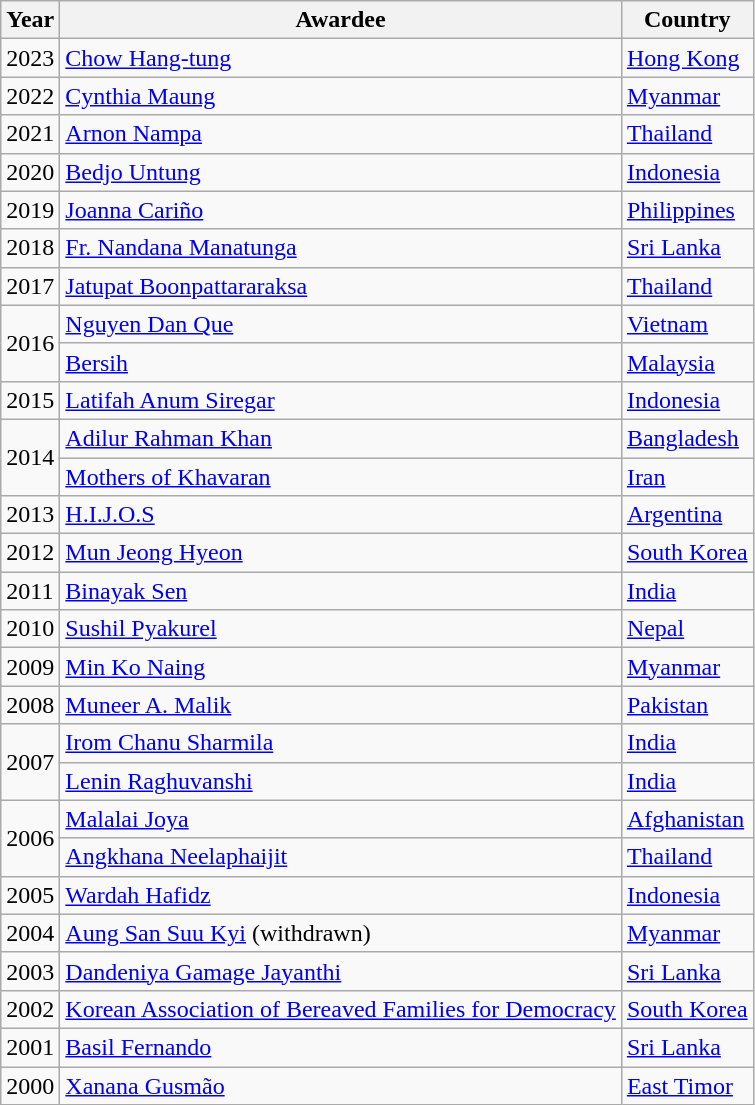<table class="wikitable sortable">
<tr>
<th>Year</th>
<th>Awardee</th>
<th>Country</th>
</tr>
<tr>
<td>2023</td>
<td><a href='#'>Chow Hang-tung</a></td>
<td><a href='#'>Hong Kong</a></td>
</tr>
<tr>
<td>2022</td>
<td><a href='#'>Cynthia Maung</a></td>
<td><a href='#'>Myanmar</a></td>
</tr>
<tr>
<td>2021</td>
<td><a href='#'>Arnon Nampa</a></td>
<td><a href='#'>Thailand</a></td>
</tr>
<tr>
<td>2020</td>
<td><a href='#'>Bedjo Untung</a></td>
<td><a href='#'>Indonesia</a></td>
</tr>
<tr>
<td>2019</td>
<td><a href='#'>Joanna Cariño</a></td>
<td><a href='#'>Philippines</a></td>
</tr>
<tr>
<td>2018</td>
<td><a href='#'>Fr. Nandana Manatunga</a></td>
<td><a href='#'>Sri Lanka</a></td>
</tr>
<tr>
<td>2017</td>
<td><a href='#'>Jatupat Boonpattararaksa</a></td>
<td><a href='#'>Thailand</a></td>
</tr>
<tr>
<td rowspan="2">2016</td>
<td><a href='#'>Nguyen Dan Que</a></td>
<td><a href='#'>Vietnam</a></td>
</tr>
<tr>
<td><a href='#'>Bersih</a></td>
<td><a href='#'>Malaysia</a></td>
</tr>
<tr>
<td>2015</td>
<td><a href='#'>Latifah Anum Siregar</a></td>
<td><a href='#'>Indonesia</a></td>
</tr>
<tr>
<td rowspan="2">2014</td>
<td><a href='#'>Adilur Rahman Khan</a></td>
<td><a href='#'>Bangladesh</a></td>
</tr>
<tr>
<td><a href='#'>Mothers of Khavaran</a></td>
<td><a href='#'>Iran</a></td>
</tr>
<tr>
<td>2013</td>
<td><a href='#'>H.I.J.O.S</a></td>
<td><a href='#'>Argentina</a></td>
</tr>
<tr>
<td>2012</td>
<td><a href='#'>Mun Jeong Hyeon</a></td>
<td><a href='#'>South Korea</a></td>
</tr>
<tr>
<td>2011</td>
<td><a href='#'>Binayak Sen</a></td>
<td><a href='#'>India</a></td>
</tr>
<tr>
<td>2010</td>
<td><a href='#'>Sushil Pyakurel</a></td>
<td><a href='#'>Nepal</a></td>
</tr>
<tr>
<td>2009</td>
<td><a href='#'>Min Ko Naing</a></td>
<td><a href='#'>Myanmar</a></td>
</tr>
<tr>
<td>2008</td>
<td><a href='#'>Muneer A. Malik</a></td>
<td><a href='#'>Pakistan</a></td>
</tr>
<tr>
<td rowspan="2">2007</td>
<td><a href='#'>Irom Chanu Sharmila</a></td>
<td><a href='#'>India</a></td>
</tr>
<tr>
<td><a href='#'>Lenin Raghuvanshi</a></td>
<td><a href='#'>India</a></td>
</tr>
<tr>
<td rowspan="2">2006</td>
<td><a href='#'>Malalai Joya</a></td>
<td><a href='#'>Afghanistan</a></td>
</tr>
<tr>
<td><a href='#'>Angkhana Neelaphaijit</a></td>
<td><a href='#'>Thailand</a></td>
</tr>
<tr>
<td>2005</td>
<td><a href='#'>Wardah Hafidz</a></td>
<td><a href='#'>Indonesia</a></td>
</tr>
<tr>
<td>2004</td>
<td><a href='#'>Aung San Suu Kyi</a> (withdrawn)</td>
<td><a href='#'>Myanmar</a></td>
</tr>
<tr>
<td>2003</td>
<td><a href='#'>Dandeniya Gamage Jayanthi</a></td>
<td><a href='#'>Sri Lanka</a></td>
</tr>
<tr>
<td>2002</td>
<td><a href='#'>Korean Association of Bereaved Families for Democracy</a></td>
<td><a href='#'>South Korea</a></td>
</tr>
<tr>
<td>2001</td>
<td><a href='#'>Basil Fernando</a></td>
<td><a href='#'>Sri Lanka</a></td>
</tr>
<tr>
<td>2000</td>
<td><a href='#'>Xanana Gusmão</a></td>
<td><a href='#'>East Timor</a></td>
</tr>
</table>
